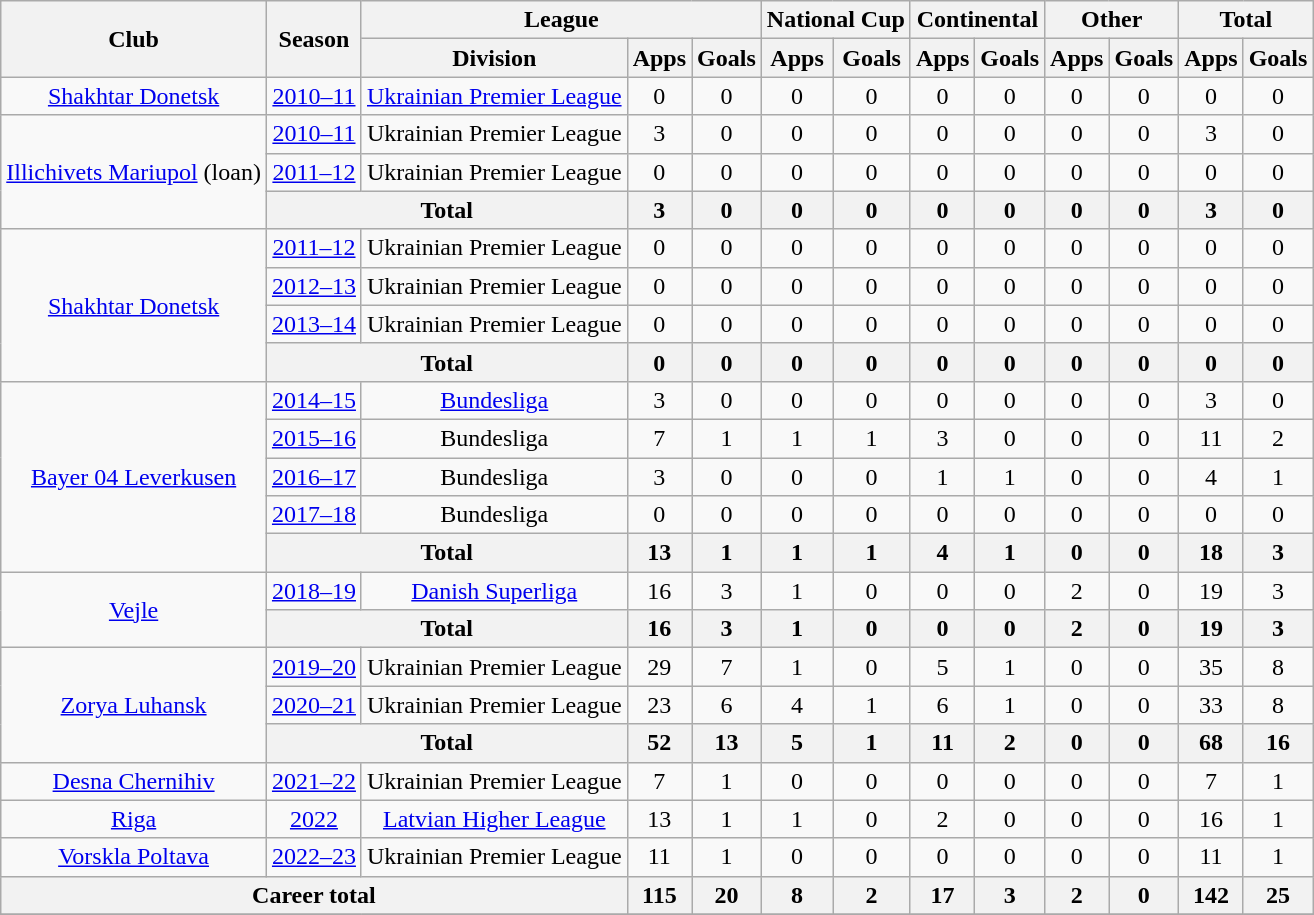<table class="wikitable" style="text-align:center">
<tr>
<th rowspan=2>Club</th>
<th rowspan=2>Season</th>
<th colspan=3>League</th>
<th colspan=2>National Cup</th>
<th colspan=2>Continental</th>
<th colspan=2>Other</th>
<th colspan=2>Total</th>
</tr>
<tr>
<th>Division</th>
<th>Apps</th>
<th>Goals</th>
<th>Apps</th>
<th>Goals</th>
<th>Apps</th>
<th>Goals</th>
<th>Apps</th>
<th>Goals</th>
<th>Apps</th>
<th>Goals</th>
</tr>
<tr>
<td><a href='#'>Shakhtar Donetsk</a></td>
<td><a href='#'>2010–11</a></td>
<td><a href='#'>Ukrainian Premier League</a></td>
<td>0</td>
<td>0</td>
<td>0</td>
<td>0</td>
<td>0</td>
<td>0</td>
<td>0</td>
<td>0</td>
<td>0</td>
<td>0</td>
</tr>
<tr>
<td rowspan=3><a href='#'>Illichivets Mariupol</a> (loan)</td>
<td><a href='#'>2010–11</a></td>
<td>Ukrainian Premier League</td>
<td>3</td>
<td>0</td>
<td>0</td>
<td>0</td>
<td>0</td>
<td>0</td>
<td>0</td>
<td>0</td>
<td>3</td>
<td>0</td>
</tr>
<tr>
<td><a href='#'>2011–12</a></td>
<td>Ukrainian Premier League</td>
<td>0</td>
<td>0</td>
<td>0</td>
<td>0</td>
<td>0</td>
<td>0</td>
<td>0</td>
<td>0</td>
<td>0</td>
<td>0</td>
</tr>
<tr>
<th colspan=2>Total</th>
<th>3</th>
<th>0</th>
<th>0</th>
<th>0</th>
<th>0</th>
<th>0</th>
<th>0</th>
<th>0</th>
<th>3</th>
<th>0</th>
</tr>
<tr>
<td rowspan=4><a href='#'>Shakhtar Donetsk</a></td>
<td><a href='#'>2011–12</a></td>
<td>Ukrainian Premier League</td>
<td>0</td>
<td>0</td>
<td>0</td>
<td>0</td>
<td>0</td>
<td>0</td>
<td>0</td>
<td>0</td>
<td>0</td>
<td>0</td>
</tr>
<tr>
<td><a href='#'>2012–13</a></td>
<td>Ukrainian Premier League</td>
<td>0</td>
<td>0</td>
<td>0</td>
<td>0</td>
<td>0</td>
<td>0</td>
<td>0</td>
<td>0</td>
<td>0</td>
<td>0</td>
</tr>
<tr>
<td><a href='#'>2013–14</a></td>
<td>Ukrainian Premier League</td>
<td>0</td>
<td>0</td>
<td>0</td>
<td>0</td>
<td>0</td>
<td>0</td>
<td>0</td>
<td>0</td>
<td>0</td>
<td>0</td>
</tr>
<tr>
<th colspan=2>Total</th>
<th>0</th>
<th>0</th>
<th>0</th>
<th>0</th>
<th>0</th>
<th>0</th>
<th>0</th>
<th>0</th>
<th>0</th>
<th>0</th>
</tr>
<tr>
<td rowspan=5><a href='#'>Bayer 04 Leverkusen</a></td>
<td><a href='#'>2014–15</a></td>
<td><a href='#'>Bundesliga</a></td>
<td>3</td>
<td>0</td>
<td>0</td>
<td>0</td>
<td>0</td>
<td>0</td>
<td>0</td>
<td>0</td>
<td>3</td>
<td>0</td>
</tr>
<tr>
<td><a href='#'>2015–16</a></td>
<td>Bundesliga</td>
<td>7</td>
<td>1</td>
<td>1</td>
<td>1</td>
<td>3</td>
<td>0</td>
<td>0</td>
<td>0</td>
<td>11</td>
<td>2</td>
</tr>
<tr>
<td><a href='#'>2016–17</a></td>
<td>Bundesliga</td>
<td>3</td>
<td>0</td>
<td>0</td>
<td>0</td>
<td>1</td>
<td>1</td>
<td>0</td>
<td>0</td>
<td>4</td>
<td>1</td>
</tr>
<tr>
<td><a href='#'>2017–18</a></td>
<td>Bundesliga</td>
<td>0</td>
<td>0</td>
<td>0</td>
<td>0</td>
<td>0</td>
<td>0</td>
<td>0</td>
<td>0</td>
<td>0</td>
<td>0</td>
</tr>
<tr>
<th colspan=2>Total</th>
<th>13</th>
<th>1</th>
<th>1</th>
<th>1</th>
<th>4</th>
<th>1</th>
<th>0</th>
<th>0</th>
<th>18</th>
<th>3</th>
</tr>
<tr>
<td rowspan=2><a href='#'>Vejle</a></td>
<td><a href='#'>2018–19</a></td>
<td><a href='#'>Danish Superliga</a></td>
<td>16</td>
<td>3</td>
<td>1</td>
<td>0</td>
<td>0</td>
<td>0</td>
<td>2</td>
<td>0</td>
<td>19</td>
<td>3</td>
</tr>
<tr>
<th colspan="2">Total</th>
<th>16</th>
<th>3</th>
<th>1</th>
<th>0</th>
<th>0</th>
<th>0</th>
<th>2</th>
<th>0</th>
<th>19</th>
<th>3</th>
</tr>
<tr>
<td rowspan="3"><a href='#'>Zorya Luhansk</a></td>
<td><a href='#'>2019–20</a></td>
<td>Ukrainian Premier League</td>
<td>29</td>
<td>7</td>
<td>1</td>
<td>0</td>
<td>5</td>
<td>1</td>
<td>0</td>
<td>0</td>
<td>35</td>
<td>8</td>
</tr>
<tr>
<td><a href='#'>2020–21</a></td>
<td>Ukrainian Premier League</td>
<td>23</td>
<td>6</td>
<td>4</td>
<td>1</td>
<td>6</td>
<td>1</td>
<td>0</td>
<td>0</td>
<td>33</td>
<td>8</td>
</tr>
<tr>
<th colspan=2>Total</th>
<th>52</th>
<th>13</th>
<th>5</th>
<th>1</th>
<th>11</th>
<th>2</th>
<th>0</th>
<th>0</th>
<th>68</th>
<th>16</th>
</tr>
<tr>
<td rowspan="1"><a href='#'>Desna Chernihiv</a></td>
<td><a href='#'>2021–22</a></td>
<td>Ukrainian Premier League</td>
<td>7</td>
<td>1</td>
<td>0</td>
<td>0</td>
<td>0</td>
<td>0</td>
<td>0</td>
<td>0</td>
<td>7</td>
<td>1</td>
</tr>
<tr>
<td rowspan="1"><a href='#'>Riga</a></td>
<td><a href='#'>2022</a></td>
<td><a href='#'>Latvian Higher League</a></td>
<td>13</td>
<td>1</td>
<td>1</td>
<td>0</td>
<td>2</td>
<td>0</td>
<td>0</td>
<td>0</td>
<td>16</td>
<td>1</td>
</tr>
<tr>
<td rowspan="1"><a href='#'>Vorskla Poltava</a></td>
<td><a href='#'>2022–23</a></td>
<td>Ukrainian Premier League</td>
<td>11</td>
<td>1</td>
<td>0</td>
<td>0</td>
<td>0</td>
<td>0</td>
<td>0</td>
<td>0</td>
<td>11</td>
<td>1</td>
</tr>
<tr>
<th colspan="3">Career total</th>
<th>115</th>
<th>20</th>
<th>8</th>
<th>2</th>
<th>17</th>
<th>3</th>
<th>2</th>
<th>0</th>
<th>142</th>
<th>25</th>
</tr>
<tr>
</tr>
</table>
